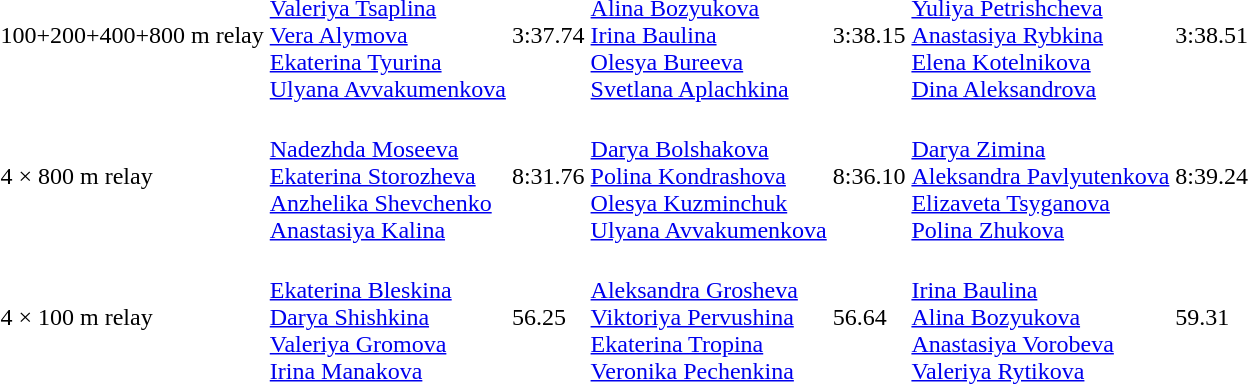<table>
<tr>
<td>100+200+400+800 m relay</td>
<td><br><a href='#'>Valeriya Tsaplina</a><br><a href='#'>Vera Alymova</a><br><a href='#'>Ekaterina Tyurina</a><br><a href='#'>Ulyana Avvakumenkova</a></td>
<td>3:37.74</td>
<td><br><a href='#'>Alina Bozyukova</a><br><a href='#'>Irina Baulina</a><br><a href='#'>Olesya Bureeva</a><br><a href='#'>Svetlana Aplachkina</a></td>
<td>3:38.15</td>
<td><br><a href='#'>Yuliya Petrishcheva</a><br><a href='#'>Anastasiya Rybkina</a><br><a href='#'>Elena Kotelnikova</a><br><a href='#'>Dina Aleksandrova</a></td>
<td>3:38.51</td>
</tr>
<tr>
<td>4 × 800 m relay</td>
<td><br><a href='#'>Nadezhda Moseeva</a><br><a href='#'>Ekaterina Storozheva</a><br><a href='#'>Anzhelika Shevchenko</a><br><a href='#'>Anastasiya Kalina</a></td>
<td>8:31.76</td>
<td><br><a href='#'>Darya Bolshakova</a><br><a href='#'>Polina Kondrashova</a><br><a href='#'>Olesya Kuzminchuk</a><br><a href='#'>Ulyana Avvakumenkova</a></td>
<td>8:36.10</td>
<td><br><a href='#'>Darya Zimina</a><br><a href='#'>Aleksandra Pavlyutenkova</a><br><a href='#'>Elizaveta Tsyganova</a><br><a href='#'>Polina Zhukova</a></td>
<td>8:39.24</td>
</tr>
<tr>
<td>4 × 100 m relay</td>
<td><br><a href='#'>Ekaterina Bleskina</a><br><a href='#'>Darya Shishkina</a><br><a href='#'>Valeriya Gromova</a><br><a href='#'>Irina Manakova</a></td>
<td>56.25</td>
<td><br><a href='#'>Aleksandra Grosheva</a><br><a href='#'>Viktoriya Pervushina</a><br><a href='#'>Ekaterina Tropina</a><br><a href='#'>Veronika Pechenkina</a></td>
<td>56.64</td>
<td><br><a href='#'>Irina Baulina</a><br><a href='#'>Alina Bozyukova</a><br><a href='#'>Anastasiya Vorobeva</a><br><a href='#'>Valeriya Rytikova</a></td>
<td>59.31</td>
</tr>
</table>
